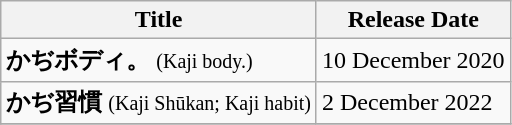<table class="wikitable">
<tr>
<th>Title</th>
<th>Release Date</th>
</tr>
<tr>
<td><strong>かぢボディ。</strong> <small> (Kaji body.)</small></td>
<td>10 December 2020</td>
</tr>
<tr>
<td><strong>かぢ習慣</strong> <small> (Kaji Shūkan; Kaji habit)</small></td>
<td>2 December 2022</td>
</tr>
<tr>
</tr>
</table>
